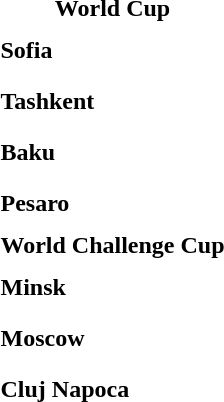<table>
<tr>
<td colspan="4" style="text-align:center;"><strong>World Cup</strong></td>
</tr>
<tr>
<th scope=row style="text-align:left">Sofia</th>
<td style="height:30px;"></td>
<td style="height:30px;"></td>
<td style="height:30px;"></td>
</tr>
<tr>
<th scope=row style="text-align:left">Tashkent</th>
<td style="height:30px;"></td>
<td style="height:30px;"></td>
<td style="height:30px;"></td>
</tr>
<tr>
<th scope=row style="text-align:left">Baku</th>
<td style="height:30px;"></td>
<td style="height:30px;"></td>
<td style="height:30px;"></td>
</tr>
<tr>
<th scope=row style="text-align:left">Pesaro</th>
<td style="height:30px;"></td>
<td style="height:30px;"></td>
<td style="height:30px;"></td>
</tr>
<tr>
<td colspan="4" style="text-align:center;"><strong>World Challenge Cup</strong></td>
</tr>
<tr>
<th scope=row style="text-align:left">Minsk</th>
<td style="height:30px;"><br></td>
<td style="height:30px;"><br></td>
<td style="height:30px;"><br></td>
</tr>
<tr>
<th scope=row style="text-align:left">Moscow</th>
<td style="height:30px;"></td>
<td style="height:30px;"></td>
<td style="height:30px;"></td>
</tr>
<tr>
<th scope=row style="text-align:left">Cluj Napoca</th>
<td style="height:30px;"></td>
<td style="height:30px;"></td>
<td style="height:30px;"></td>
</tr>
<tr>
</tr>
</table>
